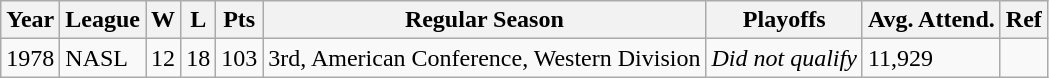<table class="wikitable">
<tr>
<th>Year</th>
<th>League</th>
<th>W</th>
<th>L</th>
<th>Pts</th>
<th>Regular Season</th>
<th>Playoffs</th>
<th>Avg. Attend.</th>
<th>Ref</th>
</tr>
<tr>
<td>1978</td>
<td>NASL</td>
<td>12</td>
<td>18</td>
<td>103</td>
<td>3rd, American Conference, Western Division</td>
<td><em>Did not qualify</em></td>
<td>11,929</td>
<td></td>
</tr>
</table>
